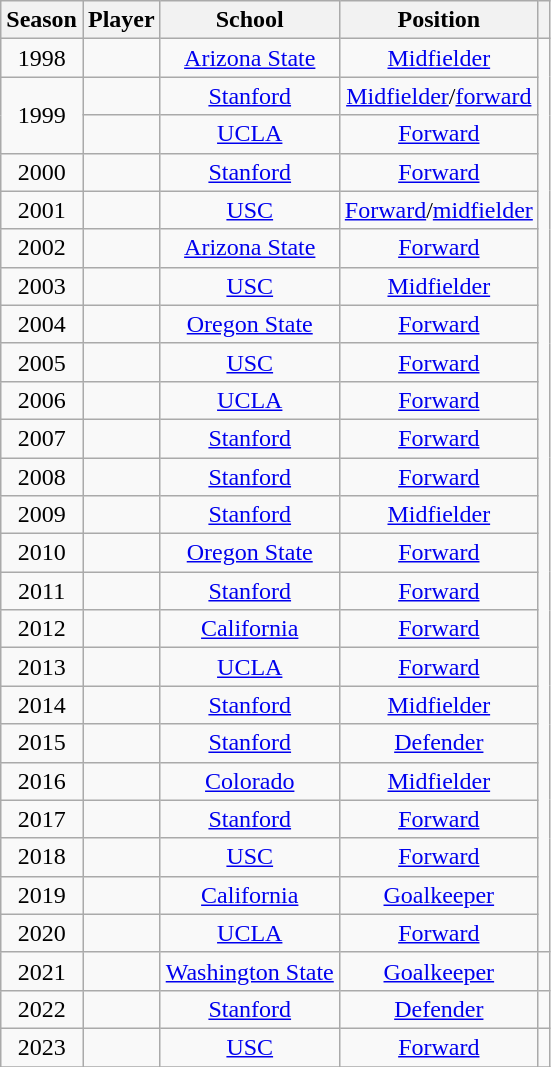<table class="wikitable sortable" style="text-align: center;">
<tr>
<th>Season</th>
<th>Player</th>
<th>School</th>
<th>Position</th>
<th class="unsortable"></th>
</tr>
<tr>
<td>1998</td>
<td></td>
<td><a href='#'>Arizona State</a></td>
<td><a href='#'>Midfielder</a></td>
<td rowspan=24></td>
</tr>
<tr>
<td rowspan=2>1999</td>
<td></td>
<td><a href='#'>Stanford</a></td>
<td><a href='#'>Midfielder</a>/<a href='#'>forward</a></td>
</tr>
<tr>
<td></td>
<td><a href='#'>UCLA</a></td>
<td><a href='#'>Forward</a></td>
</tr>
<tr>
<td>2000</td>
<td></td>
<td><a href='#'>Stanford</a></td>
<td><a href='#'>Forward</a></td>
</tr>
<tr>
<td>2001</td>
<td></td>
<td><a href='#'>USC</a></td>
<td><a href='#'>Forward</a>/<a href='#'>midfielder</a></td>
</tr>
<tr>
<td>2002</td>
<td></td>
<td><a href='#'>Arizona State</a></td>
<td><a href='#'>Forward</a></td>
</tr>
<tr>
<td>2003</td>
<td></td>
<td><a href='#'>USC</a></td>
<td><a href='#'>Midfielder</a></td>
</tr>
<tr>
<td>2004</td>
<td></td>
<td><a href='#'>Oregon State</a></td>
<td><a href='#'>Forward</a></td>
</tr>
<tr>
<td>2005</td>
<td></td>
<td><a href='#'>USC</a></td>
<td><a href='#'>Forward</a></td>
</tr>
<tr>
<td>2006</td>
<td></td>
<td><a href='#'>UCLA</a></td>
<td><a href='#'>Forward</a></td>
</tr>
<tr>
<td>2007</td>
<td></td>
<td><a href='#'>Stanford</a></td>
<td><a href='#'>Forward</a></td>
</tr>
<tr>
<td>2008</td>
<td></td>
<td><a href='#'>Stanford</a></td>
<td><a href='#'>Forward</a></td>
</tr>
<tr>
<td>2009</td>
<td></td>
<td><a href='#'>Stanford</a></td>
<td><a href='#'>Midfielder</a></td>
</tr>
<tr>
<td>2010</td>
<td></td>
<td><a href='#'>Oregon State</a></td>
<td><a href='#'>Forward</a></td>
</tr>
<tr>
<td>2011</td>
<td></td>
<td><a href='#'>Stanford</a></td>
<td><a href='#'>Forward</a></td>
</tr>
<tr>
<td>2012</td>
<td></td>
<td><a href='#'>California</a></td>
<td><a href='#'>Forward</a></td>
</tr>
<tr>
<td>2013</td>
<td></td>
<td><a href='#'>UCLA</a></td>
<td><a href='#'>Forward</a></td>
</tr>
<tr>
<td>2014</td>
<td></td>
<td><a href='#'>Stanford</a></td>
<td><a href='#'>Midfielder</a></td>
</tr>
<tr>
<td>2015</td>
<td></td>
<td><a href='#'>Stanford</a></td>
<td><a href='#'>Defender</a></td>
</tr>
<tr>
<td>2016</td>
<td></td>
<td><a href='#'>Colorado</a></td>
<td><a href='#'>Midfielder</a></td>
</tr>
<tr>
<td>2017</td>
<td></td>
<td><a href='#'>Stanford</a></td>
<td><a href='#'>Forward</a></td>
</tr>
<tr>
<td>2018</td>
<td></td>
<td><a href='#'>USC</a></td>
<td><a href='#'>Forward</a></td>
</tr>
<tr>
<td>2019</td>
<td></td>
<td><a href='#'>California</a></td>
<td><a href='#'>Goalkeeper</a></td>
</tr>
<tr>
<td>2020</td>
<td></td>
<td><a href='#'>UCLA</a></td>
<td><a href='#'>Forward</a></td>
</tr>
<tr>
<td>2021</td>
<td></td>
<td><a href='#'>Washington State</a></td>
<td><a href='#'>Goalkeeper</a></td>
<td></td>
</tr>
<tr>
<td>2022</td>
<td></td>
<td><a href='#'>Stanford</a></td>
<td><a href='#'>Defender</a></td>
<td></td>
</tr>
<tr>
<td>2023</td>
<td></td>
<td><a href='#'>USC</a></td>
<td><a href='#'>Forward</a></td>
<td></td>
</tr>
<tr>
</tr>
</table>
